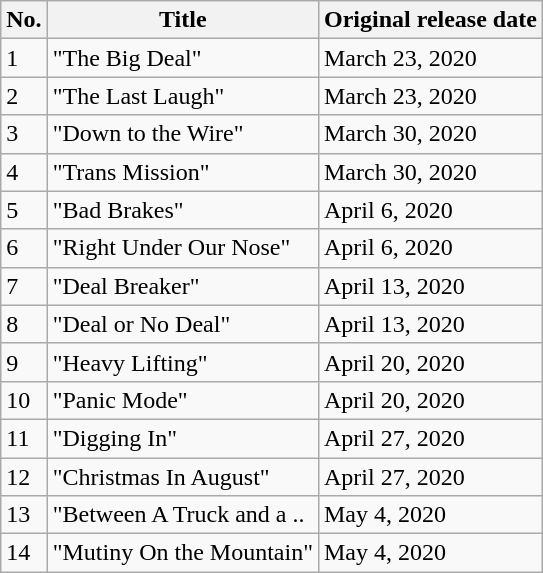<table class="wikitable">
<tr>
<th>No.</th>
<th>Title</th>
<th>Original release date</th>
</tr>
<tr>
<td>1</td>
<td>"The Big Deal"</td>
<td>March 23, 2020</td>
</tr>
<tr>
<td>2</td>
<td>"The Last Laugh"</td>
<td>March 23, 2020</td>
</tr>
<tr>
<td>3</td>
<td>"Down to the Wire"</td>
<td>March 30, 2020</td>
</tr>
<tr>
<td>4</td>
<td>"Trans Mission"</td>
<td>March 30, 2020</td>
</tr>
<tr>
<td>5</td>
<td>"Bad Brakes"</td>
<td>April 6, 2020</td>
</tr>
<tr>
<td>6</td>
<td>"Right Under Our Nose"</td>
<td>April 6, 2020</td>
</tr>
<tr>
<td>7</td>
<td>"Deal Breaker"</td>
<td>April 13, 2020</td>
</tr>
<tr>
<td>8</td>
<td>"Deal or No Deal"</td>
<td>April 13, 2020</td>
</tr>
<tr>
<td>9</td>
<td>"Heavy Lifting"</td>
<td>April 20, 2020</td>
</tr>
<tr>
<td>10</td>
<td>"Panic Mode"</td>
<td>April 20, 2020</td>
</tr>
<tr>
<td>11</td>
<td>"Digging In"</td>
<td>April 27, 2020</td>
</tr>
<tr>
<td>12</td>
<td>"Christmas In August"</td>
<td>April 27, 2020</td>
</tr>
<tr>
<td>13</td>
<td>"Between A Truck and a ..</td>
<td>May 4, 2020</td>
</tr>
<tr>
<td>14</td>
<td>"Mutiny On the Mountain"</td>
<td>May 4, 2020</td>
</tr>
</table>
